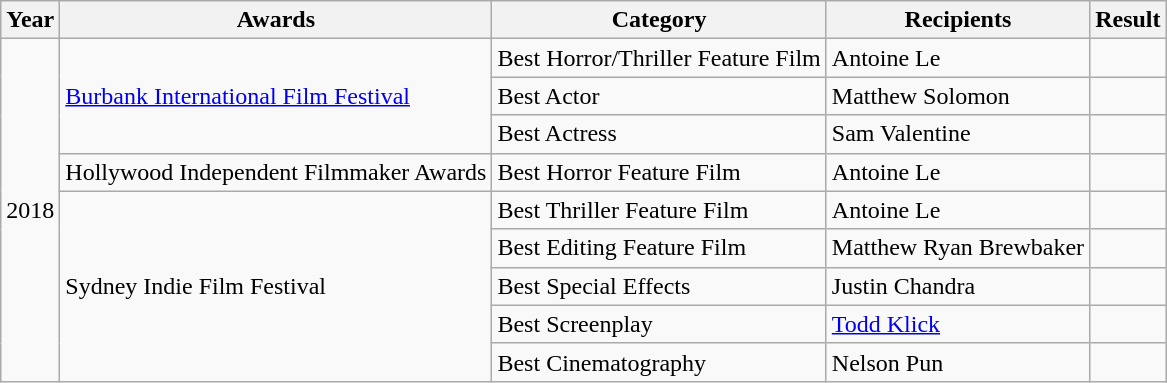<table class="wikitable">
<tr>
<th>Year</th>
<th>Awards</th>
<th>Category</th>
<th>Recipients</th>
<th>Result</th>
</tr>
<tr>
<td rowspan="9">2018</td>
<td rowspan="3"><a href='#'>Burbank International Film Festival</a></td>
<td>Best Horror/Thriller Feature Film</td>
<td>Antoine Le</td>
<td></td>
</tr>
<tr>
<td>Best Actor</td>
<td>Matthew Solomon</td>
<td></td>
</tr>
<tr>
<td>Best Actress</td>
<td>Sam Valentine</td>
<td></td>
</tr>
<tr>
<td>Hollywood Independent Filmmaker Awards</td>
<td>Best Horror Feature Film</td>
<td>Antoine Le</td>
<td></td>
</tr>
<tr>
<td rowspan="5">Sydney Indie Film Festival</td>
<td>Best Thriller Feature Film</td>
<td>Antoine Le</td>
<td></td>
</tr>
<tr>
<td>Best Editing Feature Film</td>
<td>Matthew Ryan Brewbaker</td>
<td></td>
</tr>
<tr>
<td>Best Special Effects</td>
<td>Justin Chandra</td>
<td></td>
</tr>
<tr>
<td>Best Screenplay</td>
<td><a href='#'>Todd Klick</a></td>
<td></td>
</tr>
<tr>
<td>Best Cinematography</td>
<td>Nelson Pun</td>
<td></td>
</tr>
</table>
